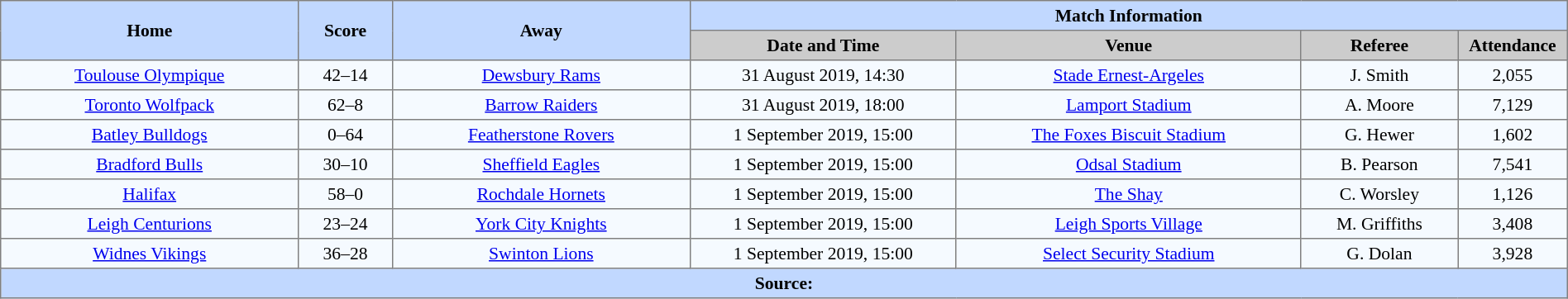<table border=1 style="border-collapse:collapse; font-size:90%; text-align:center;" cellpadding=3 cellspacing=0 width=100%>
<tr bgcolor="#c1d8ff">
<th rowspan="2" width="19%">Home</th>
<th rowspan="2" width="6%">Score</th>
<th rowspan="2" width="19%">Away</th>
<th colspan="4">Match Information</th>
</tr>
<tr bgcolor="#cccccc">
<th width="17%">Date and Time</th>
<th width="22%">Venue</th>
<th width="10%">Referee</th>
<th width="7%">Attendance</th>
</tr>
<tr bgcolor="#f5faff">
<td> <a href='#'>Toulouse Olympique</a></td>
<td>42–14</td>
<td> <a href='#'>Dewsbury Rams</a></td>
<td>31 August 2019, 14:30</td>
<td><a href='#'>Stade Ernest-Argeles</a></td>
<td>J. Smith</td>
<td>2,055</td>
</tr>
<tr bgcolor="#f5faff">
<td> <a href='#'>Toronto Wolfpack</a></td>
<td>62–8</td>
<td> <a href='#'>Barrow Raiders</a></td>
<td>31 August 2019, 18:00</td>
<td><a href='#'>Lamport Stadium</a></td>
<td>A. Moore</td>
<td>7,129</td>
</tr>
<tr bgcolor="#f5faff">
<td> <a href='#'>Batley Bulldogs</a></td>
<td>0–64</td>
<td> <a href='#'>Featherstone Rovers</a></td>
<td>1 September 2019, 15:00</td>
<td><a href='#'>The Foxes Biscuit Stadium</a></td>
<td>G. Hewer</td>
<td>1,602</td>
</tr>
<tr bgcolor="#f5faff">
<td> <a href='#'>Bradford Bulls</a></td>
<td>30–10</td>
<td> <a href='#'>Sheffield Eagles</a></td>
<td>1 September 2019, 15:00</td>
<td><a href='#'>Odsal Stadium</a></td>
<td>B. Pearson</td>
<td>7,541</td>
</tr>
<tr bgcolor="#f5faff">
<td> <a href='#'>Halifax</a></td>
<td>58–0</td>
<td> <a href='#'>Rochdale Hornets</a></td>
<td>1 September 2019, 15:00</td>
<td><a href='#'>The Shay</a></td>
<td>C. Worsley</td>
<td>1,126</td>
</tr>
<tr bgcolor="#f5faff">
<td> <a href='#'>Leigh Centurions</a></td>
<td>23–24</td>
<td> <a href='#'>York City Knights</a></td>
<td>1 September 2019, 15:00</td>
<td><a href='#'>Leigh Sports Village</a></td>
<td>M. Griffiths</td>
<td>3,408</td>
</tr>
<tr bgcolor="#f5faff">
<td> <a href='#'>Widnes Vikings</a></td>
<td>36–28</td>
<td> <a href='#'>Swinton Lions</a></td>
<td>1 September 2019, 15:00</td>
<td><a href='#'>Select Security Stadium</a></td>
<td>G. Dolan</td>
<td>3,928</td>
</tr>
<tr bgcolor="#c1d8ff">
<th colspan="7">Source:</th>
</tr>
</table>
